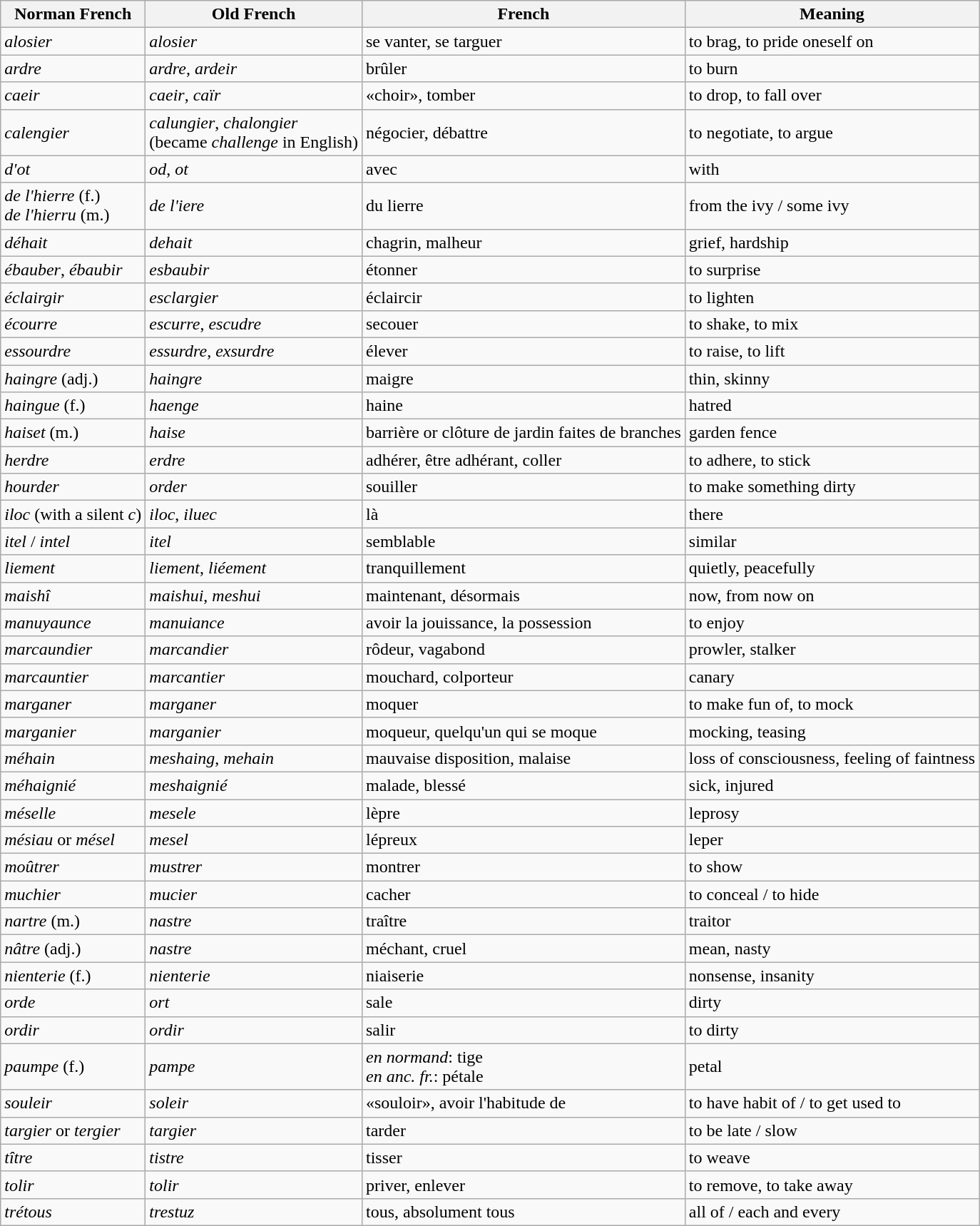<table class="wikitable">
<tr>
<th>Norman French</th>
<th>Old French</th>
<th>French</th>
<th>Meaning</th>
</tr>
<tr>
<td><em>alosier</em></td>
<td><em>alosier</em></td>
<td>se vanter, se targuer</td>
<td>to brag, to pride oneself on</td>
</tr>
<tr>
<td><em>ardre</em></td>
<td><em>ardre</em>, <em>ardeir</em></td>
<td>brûler</td>
<td>to burn</td>
</tr>
<tr>
<td><em>caeir</em></td>
<td><em>caeir</em>, <em>caïr</em></td>
<td>«choir», tomber</td>
<td>to drop, to fall over</td>
</tr>
<tr>
<td><em>calengier</em></td>
<td><em>calungier</em>, <em>chalongier</em><br>(became <em>challenge</em> in English)</td>
<td>négocier, débattre</td>
<td>to negotiate, to argue</td>
</tr>
<tr>
<td><em>d'ot</em></td>
<td><em>od</em>, <em>ot</em></td>
<td>avec</td>
<td>with</td>
</tr>
<tr>
<td><em>de l'hierre</em> (f.)<br><em>de l'hierru</em> (m.)</td>
<td><em>de l'iere</em></td>
<td>du lierre</td>
<td>from the ivy / some ivy</td>
</tr>
<tr>
<td><em>déhait</em></td>
<td><em>dehait</em></td>
<td>chagrin, malheur</td>
<td>grief, hardship</td>
</tr>
<tr>
<td><em>ébauber</em>, <em>ébaubir</em></td>
<td><em>esbaubir</em></td>
<td>étonner</td>
<td>to surprise</td>
</tr>
<tr>
<td><em>éclairgir</em></td>
<td><em>esclargier</em></td>
<td>éclaircir</td>
<td>to lighten</td>
</tr>
<tr>
<td><em>écourre</em></td>
<td><em>escurre</em>, <em>escudre</em></td>
<td>secouer</td>
<td>to shake, to mix</td>
</tr>
<tr>
<td><em>essourdre</em></td>
<td><em>essurdre</em>, <em>exsurdre</em></td>
<td>élever</td>
<td>to raise, to lift</td>
</tr>
<tr>
<td><em>haingre</em> (adj.)</td>
<td><em>haingre</em></td>
<td>maigre</td>
<td>thin, skinny</td>
</tr>
<tr>
<td><em>haingue</em> (f.)</td>
<td><em>haenge</em></td>
<td>haine</td>
<td>hatred</td>
</tr>
<tr>
<td><em>haiset</em> (m.)</td>
<td><em>haise</em></td>
<td>barrière or clôture de jardin faites de branches</td>
<td>garden fence</td>
</tr>
<tr>
<td><em>herdre</em></td>
<td><em>erdre</em></td>
<td>adhérer, être adhérant, coller</td>
<td>to adhere, to stick</td>
</tr>
<tr>
<td><em>hourder</em></td>
<td><em>order</em></td>
<td>souiller</td>
<td>to make something dirty</td>
</tr>
<tr>
<td><em>iloc</em> (with a silent <em>c</em>)</td>
<td><em>iloc</em>, <em>iluec</em></td>
<td>là</td>
<td>there</td>
</tr>
<tr>
<td><em>itel</em> / <em>intel</em></td>
<td><em>itel</em></td>
<td>semblable</td>
<td>similar</td>
</tr>
<tr>
<td><em>liement</em></td>
<td><em>liement</em>, <em>liéement</em></td>
<td>tranquillement</td>
<td>quietly, peacefully</td>
</tr>
<tr>
<td><em>maishî</em></td>
<td><em>maishui</em>, <em>meshui</em></td>
<td>maintenant, désormais</td>
<td>now, from now on</td>
</tr>
<tr>
<td><em>manuyaunce</em></td>
<td><em>manuiance</em></td>
<td>avoir la jouissance, la possession</td>
<td>to enjoy</td>
</tr>
<tr>
<td><em>marcaundier</em></td>
<td><em>marcandier</em></td>
<td>rôdeur, vagabond</td>
<td>prowler, stalker</td>
</tr>
<tr>
<td><em>marcauntier</em></td>
<td><em>marcantier</em></td>
<td>mouchard, colporteur</td>
<td>canary</td>
</tr>
<tr>
<td><em>marganer</em></td>
<td><em>marganer</em></td>
<td>moquer</td>
<td>to make fun of, to mock</td>
</tr>
<tr>
<td><em>marganier</em></td>
<td><em>marganier</em></td>
<td>moqueur, quelqu'un qui se moque</td>
<td>mocking, teasing</td>
</tr>
<tr>
<td><em>méhain</em></td>
<td><em>meshaing</em>, <em>mehain</em></td>
<td>mauvaise disposition, malaise</td>
<td>loss of consciousness, feeling of faintness</td>
</tr>
<tr>
<td><em>méhaignié</em></td>
<td><em>meshaignié</em></td>
<td>malade, blessé</td>
<td>sick, injured</td>
</tr>
<tr>
<td><em>méselle</em></td>
<td><em>mesele</em></td>
<td>lèpre</td>
<td>leprosy</td>
</tr>
<tr>
<td><em>mésiau</em> or <em>mésel</em></td>
<td><em>mesel</em></td>
<td>lépreux</td>
<td>leper</td>
</tr>
<tr>
<td><em>moûtrer</em></td>
<td><em>mustrer</em></td>
<td>montrer</td>
<td>to show</td>
</tr>
<tr>
<td><em>muchier</em></td>
<td><em>mucier</em></td>
<td>cacher</td>
<td>to conceal / to hide</td>
</tr>
<tr>
<td><em>nartre</em> (m.)</td>
<td><em>nastre</em></td>
<td>traître</td>
<td>traitor</td>
</tr>
<tr>
<td><em>nâtre</em> (adj.)</td>
<td><em>nastre</em></td>
<td>méchant, cruel</td>
<td>mean, nasty</td>
</tr>
<tr>
<td><em>nienterie</em> (f.)</td>
<td><em>nienterie</em></td>
<td>niaiserie</td>
<td>nonsense, insanity</td>
</tr>
<tr>
<td><em>orde</em></td>
<td><em>ort</em></td>
<td>sale</td>
<td>dirty</td>
</tr>
<tr>
<td><em>ordir</em></td>
<td><em>ordir</em></td>
<td>salir</td>
<td>to dirty</td>
</tr>
<tr>
<td><em>paumpe</em> (f.)</td>
<td><em>pampe</em></td>
<td><em>en normand</em>: tige<br><em>en anc. fr.</em>: pétale</td>
<td>petal</td>
</tr>
<tr>
<td><em>souleir</em></td>
<td><em>soleir</em></td>
<td>«souloir», avoir l'habitude de</td>
<td>to have habit of / to get used to</td>
</tr>
<tr>
<td><em>targier</em> or <em>tergier</em></td>
<td><em>targier</em></td>
<td>tarder</td>
<td>to be late / slow</td>
</tr>
<tr>
<td><em>tître</em></td>
<td><em>tistre</em></td>
<td>tisser</td>
<td>to weave</td>
</tr>
<tr>
<td><em>tolir</em></td>
<td><em>tolir</em></td>
<td>priver, enlever</td>
<td>to remove, to take away</td>
</tr>
<tr>
<td><em>trétous</em></td>
<td><em>trestuz</em></td>
<td>tous, absolument tous</td>
<td>all of / each and every</td>
</tr>
</table>
